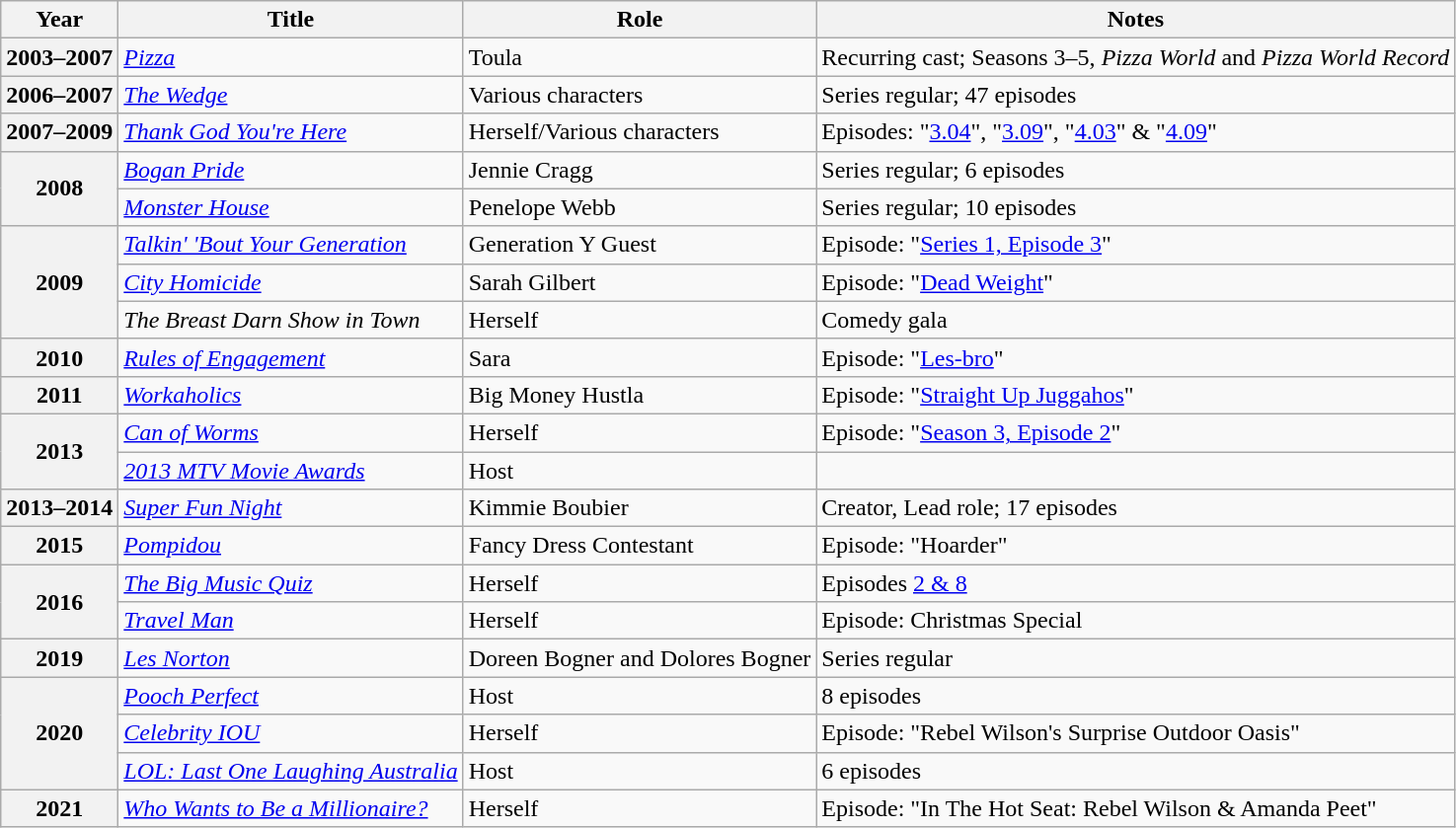<table class="wikitable sortable plainrowheaders">
<tr>
<th scope="col">Year</th>
<th scope="col">Title</th>
<th scope="col">Role</th>
<th scope="col" class="unsortable">Notes</th>
</tr>
<tr>
<th scope="row">2003–2007</th>
<td><em><a href='#'>Pizza</a></em></td>
<td>Toula</td>
<td>Recurring cast; Seasons 3–5, <em>Pizza World</em> and <em>Pizza World Record</em></td>
</tr>
<tr>
<th scope="row">2006–2007</th>
<td><em><a href='#'>The Wedge</a></em></td>
<td>Various characters</td>
<td>Series regular; 47 episodes</td>
</tr>
<tr>
<th scope="row">2007–2009</th>
<td><em><a href='#'>Thank God You're Here</a></em></td>
<td>Herself/Various characters</td>
<td>Episodes: "<a href='#'>3.04</a>", "<a href='#'>3.09</a>", "<a href='#'>4.03</a>" & "<a href='#'>4.09</a>"</td>
</tr>
<tr>
<th rowspan="2" scope="row">2008</th>
<td><em><a href='#'>Bogan Pride</a></em></td>
<td>Jennie Cragg</td>
<td>Series regular; 6 episodes</td>
</tr>
<tr>
<td><em><a href='#'>Monster House</a></em></td>
<td>Penelope Webb</td>
<td>Series regular; 10 episodes</td>
</tr>
<tr>
<th rowspan="3" scope="row">2009</th>
<td><em><a href='#'>Talkin' 'Bout Your Generation</a></em></td>
<td>Generation Y Guest</td>
<td>Episode: "<a href='#'>Series 1, Episode 3</a>"</td>
</tr>
<tr>
<td><em><a href='#'>City Homicide</a></em></td>
<td>Sarah Gilbert</td>
<td>Episode: "<a href='#'>Dead Weight</a>"</td>
</tr>
<tr>
<td><em>The Breast Darn Show in Town</em></td>
<td>Herself</td>
<td>Comedy gala</td>
</tr>
<tr>
<th scope="row">2010</th>
<td><em><a href='#'>Rules of Engagement</a></em></td>
<td>Sara</td>
<td>Episode: "<a href='#'>Les-bro</a>"</td>
</tr>
<tr>
<th scope="row">2011</th>
<td><em><a href='#'>Workaholics</a></em></td>
<td>Big Money Hustla</td>
<td>Episode: "<a href='#'>Straight Up Juggahos</a>"</td>
</tr>
<tr>
<th rowspan="2" scope="row">2013</th>
<td><em><a href='#'>Can of Worms</a></em></td>
<td>Herself</td>
<td>Episode: "<a href='#'>Season 3, Episode 2</a>"</td>
</tr>
<tr>
<td><em><a href='#'>2013 MTV Movie Awards</a></em></td>
<td>Host</td>
<td></td>
</tr>
<tr>
<th scope="row">2013–2014</th>
<td><em><a href='#'>Super Fun Night</a></em></td>
<td>Kimmie Boubier</td>
<td>Creator, Lead role; 17 episodes</td>
</tr>
<tr>
<th scope="row">2015</th>
<td><em><a href='#'>Pompidou</a></em></td>
<td>Fancy Dress Contestant</td>
<td>Episode: "Hoarder"</td>
</tr>
<tr>
<th rowspan="2" scope="row">2016</th>
<td><em><a href='#'>The Big Music Quiz</a></em></td>
<td>Herself</td>
<td>Episodes <a href='#'>2 & 8</a></td>
</tr>
<tr>
<td><em><a href='#'>Travel Man</a></em></td>
<td>Herself</td>
<td>Episode: Christmas Special</td>
</tr>
<tr>
<th scope="row">2019</th>
<td><em><a href='#'>Les Norton</a></em></td>
<td>Doreen Bogner and Dolores Bogner</td>
<td>Series regular</td>
</tr>
<tr>
<th rowspan="3" scope="row">2020</th>
<td><em><a href='#'>Pooch Perfect</a></em></td>
<td>Host</td>
<td>8 episodes</td>
</tr>
<tr>
<td><em><a href='#'>Celebrity IOU</a></em></td>
<td>Herself</td>
<td>Episode: "Rebel Wilson's Surprise Outdoor Oasis"</td>
</tr>
<tr>
<td><em><a href='#'>LOL: Last One Laughing Australia</a></em></td>
<td>Host</td>
<td>6 episodes</td>
</tr>
<tr>
<th scope="row">2021</th>
<td><em><a href='#'>Who Wants to Be a Millionaire?</a></em></td>
<td>Herself</td>
<td>Episode: "In The Hot Seat: Rebel Wilson & Amanda Peet"</td>
</tr>
</table>
